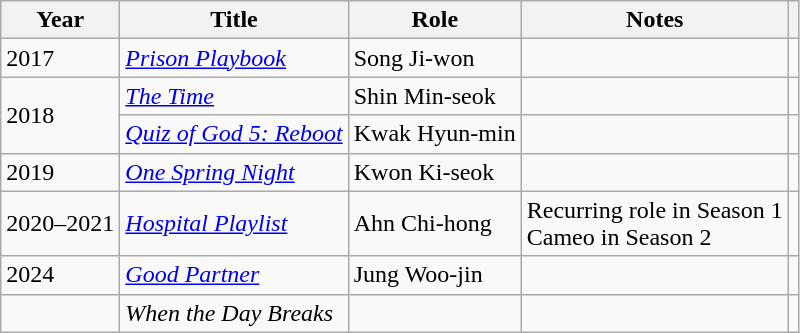<table class="wikitable sortable">
<tr>
<th>Year</th>
<th>Title</th>
<th>Role</th>
<th>Notes</th>
<th class="unsortable"></th>
</tr>
<tr>
<td>2017</td>
<td><em><a href='#'>Prison Playbook</a></em></td>
<td>Song Ji-won</td>
<td></td>
<td></td>
</tr>
<tr>
<td rowspan=2>2018</td>
<td><em><a href='#'>The Time</a></em></td>
<td>Shin Min-seok</td>
<td></td>
<td></td>
</tr>
<tr>
<td><em><a href='#'>Quiz of God 5: Reboot</a></em></td>
<td>Kwak Hyun-min</td>
<td></td>
<td></td>
</tr>
<tr>
<td>2019</td>
<td><em><a href='#'>One Spring Night</a></em></td>
<td>Kwon Ki-seok</td>
<td></td>
<td></td>
</tr>
<tr>
<td>2020–2021</td>
<td><em><a href='#'>Hospital Playlist</a></em></td>
<td>Ahn Chi-hong</td>
<td>Recurring role in Season 1<br>Cameo in Season 2</td>
<td></td>
</tr>
<tr>
<td>2024</td>
<td><em><a href='#'>Good Partner</a></em></td>
<td>Jung Woo-jin</td>
<td></td>
<td></td>
</tr>
<tr>
<td></td>
<td><em>When the Day Breaks</em></td>
<td></td>
<td></td>
<td></td>
</tr>
</table>
